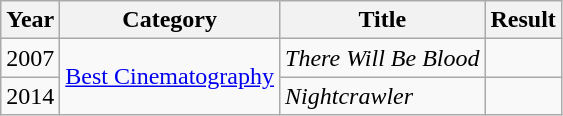<table class="wikitable">
<tr>
<th>Year</th>
<th>Category</th>
<th>Title</th>
<th>Result</th>
</tr>
<tr>
<td>2007</td>
<td rowspan=2><a href='#'>Best Cinematography</a></td>
<td><em>There Will Be Blood</em></td>
<td></td>
</tr>
<tr>
<td>2014</td>
<td><em>Nightcrawler</em></td>
<td></td>
</tr>
</table>
